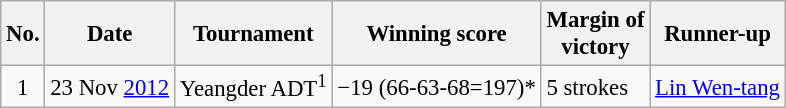<table class="wikitable" style="font-size:95%;">
<tr>
<th>No.</th>
<th>Date</th>
<th>Tournament</th>
<th>Winning score</th>
<th>Margin of<br>victory</th>
<th>Runner-up</th>
</tr>
<tr>
<td align=center>1</td>
<td align=right>23 Nov <a href='#'>2012</a></td>
<td>Yeangder ADT<sup>1</sup></td>
<td>−19 (66-63-68=197)*</td>
<td>5 strokes</td>
<td> <a href='#'>Lin Wen-tang</a></td>
</tr>
</table>
